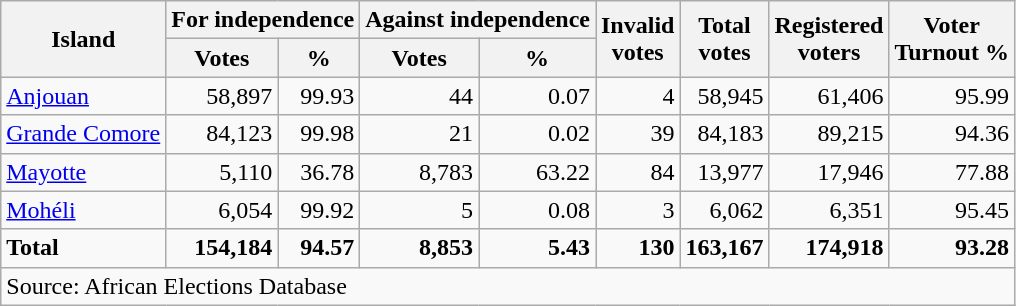<table class="wikitable" style="text-align:right">
<tr>
<th rowspan="2">Island</th>
<th colspan="2">For independence</th>
<th colspan="2">Against independence</th>
<th rowspan="2">Invalid<br>votes</th>
<th rowspan="2">Total<br>votes</th>
<th rowspan="2">Registered<br>voters</th>
<th rowspan="2">Voter<br>Turnout %</th>
</tr>
<tr>
<th>Votes</th>
<th>%</th>
<th>Votes</th>
<th>%</th>
</tr>
<tr>
<td align="left"><a href='#'>Anjouan</a></td>
<td>58,897</td>
<td>99.93</td>
<td>44</td>
<td>0.07</td>
<td>4</td>
<td>58,945</td>
<td>61,406</td>
<td>95.99</td>
</tr>
<tr>
<td align="left"><a href='#'>Grande Comore</a></td>
<td>84,123</td>
<td>99.98</td>
<td>21</td>
<td>0.02</td>
<td>39</td>
<td>84,183</td>
<td>89,215</td>
<td>94.36</td>
</tr>
<tr>
<td align="left"><a href='#'>Mayotte</a></td>
<td>5,110</td>
<td>36.78</td>
<td>8,783</td>
<td>63.22</td>
<td>84</td>
<td>13,977</td>
<td>17,946</td>
<td>77.88</td>
</tr>
<tr>
<td align="left"><a href='#'>Mohéli</a></td>
<td>6,054</td>
<td>99.92</td>
<td>5</td>
<td>0.08</td>
<td>3</td>
<td>6,062</td>
<td>6,351</td>
<td>95.45</td>
</tr>
<tr>
<td align="left"><strong>Total</strong></td>
<td><strong>154,184</strong></td>
<td><strong>94.57</strong></td>
<td><strong>8,853</strong></td>
<td><strong>5.43</strong></td>
<td><strong>130</strong></td>
<td><strong>163,167</strong></td>
<td><strong>174,918</strong></td>
<td><strong>93.28</strong></td>
</tr>
<tr>
<td colspan="9" align="left">Source: African Elections Database</td>
</tr>
</table>
